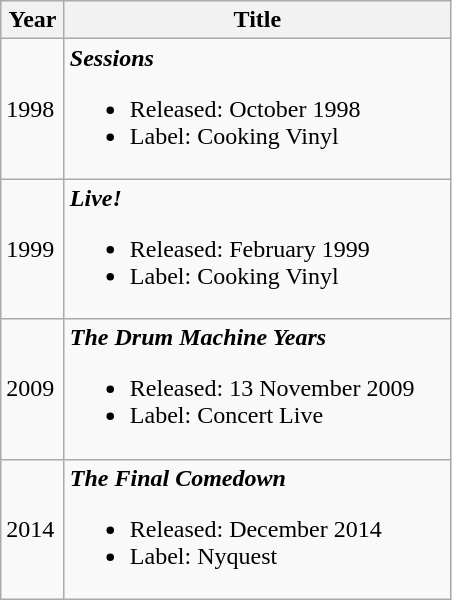<table class="wikitable">
<tr>
<th width="35">Year</th>
<th width="250">Title</th>
</tr>
<tr>
<td>1998</td>
<td><strong><em>Sessions</em></strong><br><ul><li>Released: October 1998</li><li>Label: Cooking Vinyl</li></ul></td>
</tr>
<tr>
<td>1999</td>
<td><strong><em>Live!</em></strong><br><ul><li>Released: February 1999</li><li>Label: Cooking Vinyl</li></ul></td>
</tr>
<tr>
<td>2009</td>
<td><strong><em>The Drum Machine Years</em></strong><br><ul><li>Released: 13 November 2009</li><li>Label: Concert Live</li></ul></td>
</tr>
<tr>
<td>2014</td>
<td><strong><em>The Final Comedown</em></strong><br><ul><li>Released: December 2014</li><li>Label: Nyquest</li></ul></td>
</tr>
</table>
